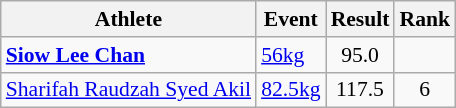<table class=wikitable style="font-size:90%">
<tr>
<th>Athlete</th>
<th>Event</th>
<th>Result</th>
<th>Rank</th>
</tr>
<tr>
<td><strong><a href='#'>Siow Lee Chan</a></strong></td>
<td><a href='#'>56kg</a></td>
<td style="text-align:center;">95.0</td>
<td style="text-align:center;"></td>
</tr>
<tr>
<td><a href='#'>Sharifah Raudzah Syed Akil</a></td>
<td><a href='#'>82.5kg</a></td>
<td style="text-align:center;">117.5</td>
<td style="text-align:center;">6</td>
</tr>
</table>
